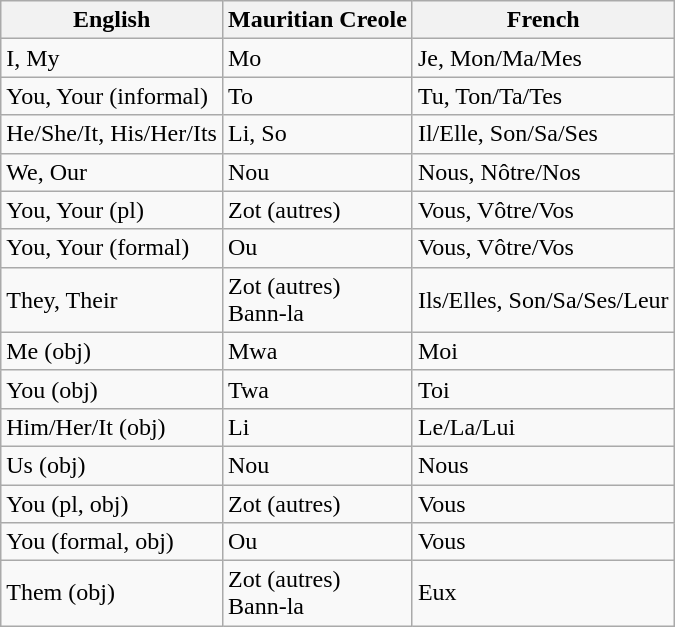<table class="wikitable">
<tr>
<th>English</th>
<th>Mauritian Creole</th>
<th>French</th>
</tr>
<tr>
<td>I, My</td>
<td>Mo</td>
<td>Je, Mon/Ma/Mes</td>
</tr>
<tr>
<td>You, Your (informal)</td>
<td>To</td>
<td>Tu, Ton/Ta/Tes</td>
</tr>
<tr>
<td>He/She/It, His/Her/Its</td>
<td>Li, So</td>
<td>Il/Elle, Son/Sa/Ses</td>
</tr>
<tr>
<td>We, Our</td>
<td>Nou</td>
<td>Nous, Nôtre/Nos</td>
</tr>
<tr>
<td>You, Your (pl)</td>
<td>Zot (autres)</td>
<td>Vous, Vôtre/Vos</td>
</tr>
<tr>
<td>You, Your (formal)</td>
<td>Ou</td>
<td>Vous, Vôtre/Vos</td>
</tr>
<tr>
<td>They, Their</td>
<td>Zot (autres)<br>Bann-la</td>
<td>Ils/Elles, Son/Sa/Ses/Leur</td>
</tr>
<tr>
<td>Me (obj)</td>
<td>Mwa</td>
<td>Moi</td>
</tr>
<tr>
<td>You (obj)</td>
<td>Twa</td>
<td>Toi</td>
</tr>
<tr>
<td>Him/Her/It (obj)</td>
<td>Li</td>
<td>Le/La/Lui</td>
</tr>
<tr>
<td>Us (obj)</td>
<td>Nou</td>
<td>Nous</td>
</tr>
<tr>
<td>You (pl, obj)</td>
<td>Zot (autres)</td>
<td>Vous</td>
</tr>
<tr>
<td>You (formal, obj)</td>
<td>Ou</td>
<td>Vous</td>
</tr>
<tr>
<td>Them (obj)</td>
<td>Zot (autres)<br>Bann-la</td>
<td>Eux</td>
</tr>
</table>
